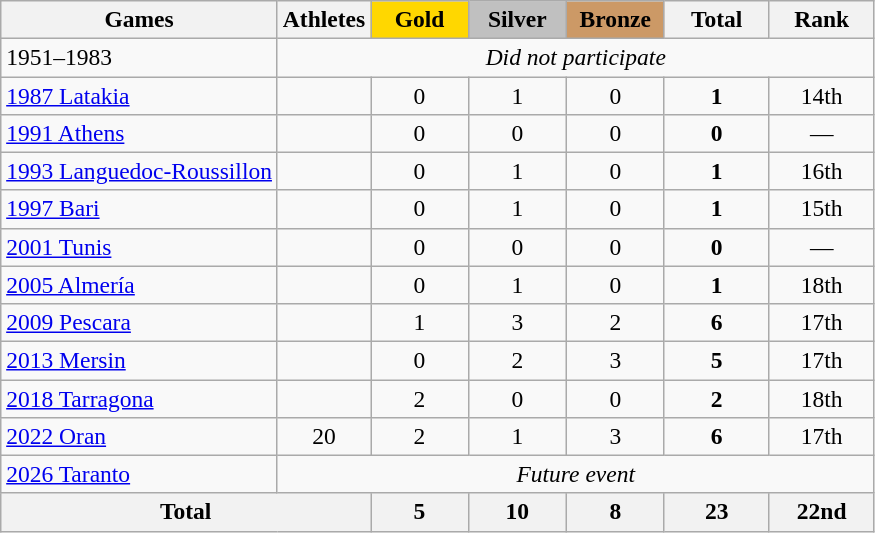<table class="wikitable" style="text-align:center; font-size:98%;">
<tr>
<th>Games</th>
<th>Athletes</th>
<td style="background:gold; width:3.7em; font-weight:bold;">Gold</td>
<td style="background:silver; width:3.7em; font-weight:bold;">Silver</td>
<td style="background:#c96; width:3.7em; font-weight:bold;">Bronze</td>
<th style="width:4em; font-weight:bold;">Total</th>
<th style="width:4em; font-weight:bold;">Rank</th>
</tr>
<tr>
<td align=left>1951–1983</td>
<td colspan=6;><em>Did not participate</em></td>
</tr>
<tr>
<td align=left><a href='#'>1987 Latakia</a></td>
<td></td>
<td>0</td>
<td>1</td>
<td>0</td>
<td><strong>1</strong></td>
<td>14th</td>
</tr>
<tr>
<td align=left><a href='#'>1991 Athens</a></td>
<td></td>
<td>0</td>
<td>0</td>
<td>0</td>
<td><strong>0</strong></td>
<td>—</td>
</tr>
<tr>
<td align=left><a href='#'>1993 Languedoc-Roussillon</a></td>
<td></td>
<td>0</td>
<td>1</td>
<td>0</td>
<td><strong>1</strong></td>
<td>16th</td>
</tr>
<tr>
<td align=left><a href='#'>1997 Bari</a></td>
<td></td>
<td>0</td>
<td>1</td>
<td>0</td>
<td><strong>1</strong></td>
<td>15th</td>
</tr>
<tr>
<td align=left><a href='#'>2001 Tunis</a></td>
<td></td>
<td>0</td>
<td>0</td>
<td>0</td>
<td><strong>0</strong></td>
<td>—</td>
</tr>
<tr>
<td align=left><a href='#'>2005 Almería</a></td>
<td></td>
<td>0</td>
<td>1</td>
<td>0</td>
<td><strong>1</strong></td>
<td>18th</td>
</tr>
<tr>
<td align=left><a href='#'>2009 Pescara</a></td>
<td></td>
<td>1</td>
<td>3</td>
<td>2</td>
<td><strong>6</strong></td>
<td>17th</td>
</tr>
<tr>
<td align=left><a href='#'>2013 Mersin</a></td>
<td></td>
<td>0</td>
<td>2</td>
<td>3</td>
<td><strong>5</strong></td>
<td>17th</td>
</tr>
<tr>
<td align=left><a href='#'>2018 Tarragona</a></td>
<td></td>
<td>2</td>
<td>0</td>
<td>0</td>
<td><strong>2</strong></td>
<td>18th</td>
</tr>
<tr>
<td align=left><a href='#'>2022 Oran</a></td>
<td>20</td>
<td>2</td>
<td>1</td>
<td>3</td>
<td><strong>6</strong></td>
<td>17th</td>
</tr>
<tr>
<td align=left><a href='#'>2026 Taranto</a></td>
<td colspan=6; rowspan=1><em>Future event</em></td>
</tr>
<tr>
<th colspan=2>Total</th>
<th>5</th>
<th>10</th>
<th>8</th>
<th>23</th>
<th>22nd</th>
</tr>
</table>
